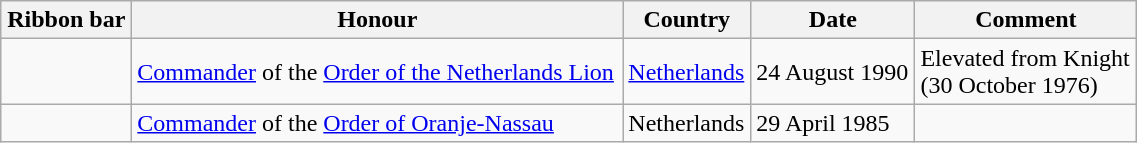<table class="wikitable" style="width:60%;">
<tr>
<th style="width:80px;">Ribbon bar</th>
<th>Honour</th>
<th>Country</th>
<th>Date</th>
<th>Comment</th>
</tr>
<tr>
<td></td>
<td><a href='#'>Commander</a> of the <a href='#'>Order of the Netherlands Lion</a></td>
<td><a href='#'>Netherlands</a></td>
<td>24 August 1990</td>
<td>Elevated from Knight <br> (30 October 1976)</td>
</tr>
<tr>
<td></td>
<td><a href='#'>Commander</a> of the <a href='#'>Order of Oranje-Nassau</a></td>
<td>Netherlands</td>
<td>29 April 1985</td>
<td></td>
</tr>
</table>
